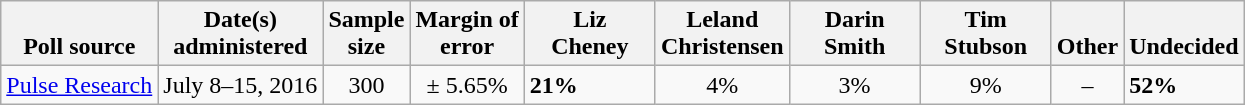<table class="wikitable">
<tr valign= bottom>
<th>Poll source</th>
<th>Date(s)<br>administered</th>
<th>Sample<br>size</th>
<th>Margin of<br>error</th>
<th style="width:80px;">Liz<br>Cheney</th>
<th style="width:80px;">Leland<br>Christensen</th>
<th style="width:80px;">Darin<br>Smith</th>
<th style="width:80px;">Tim<br>Stubson</th>
<th>Other</th>
<th>Undecided</th>
</tr>
<tr>
<td><a href='#'>Pulse Research</a></td>
<td align=center>July 8–15, 2016</td>
<td align=center>300</td>
<td align=center>± 5.65%</td>
<td><strong>21%</strong></td>
<td align=center>4%</td>
<td align=center>3%</td>
<td align=center>9%</td>
<td align=center>–</td>
<td><strong>52%</strong></td>
</tr>
</table>
